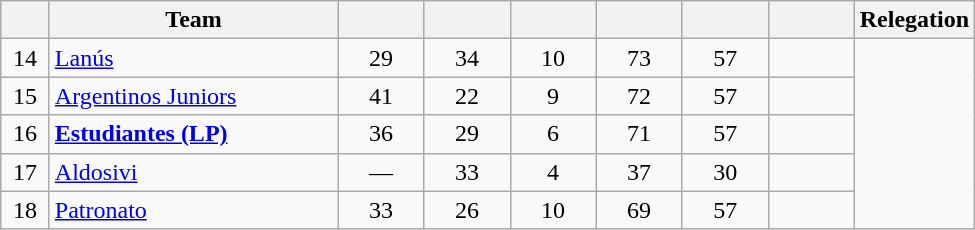<table class="wikitable sortable" style="text-align: center;">
<tr>
<th width=25></th>
<th width=185>Team</th>
<th width=50></th>
<th width=50></th>
<th width=50></th>
<th width=50></th>
<th width=50></th>
<th width=50></th>
<th>Relegation</th>
</tr>
<tr>
<td>14</td>
<td align="left"><a href='#'>Lanús</a></td>
<td>29</td>
<td>34</td>
<td>10</td>
<td>73</td>
<td>57</td>
<td><strong></strong></td>
</tr>
<tr>
<td>15</td>
<td align="left"><a href='#'>Argentinos Juniors</a></td>
<td>41</td>
<td>22</td>
<td>9</td>
<td>72</td>
<td>57</td>
<td><strong></strong></td>
</tr>
<tr>
<td>16</td>
<td align="left"><strong><a href='#'>Estudiantes (LP)</a></strong></td>
<td>36</td>
<td>29</td>
<td>6</td>
<td>71</td>
<td>57</td>
<td><strong></strong></td>
</tr>
<tr>
<td>17</td>
<td align="left"><a href='#'>Aldosivi</a></td>
<td>—</td>
<td>33</td>
<td>4</td>
<td>37</td>
<td>30</td>
<td><strong></strong></td>
</tr>
<tr>
<td>18</td>
<td align="left"><a href='#'>Patronato</a></td>
<td>33</td>
<td>26</td>
<td>10</td>
<td>69</td>
<td>57</td>
<td><strong></strong></td>
</tr>
</table>
